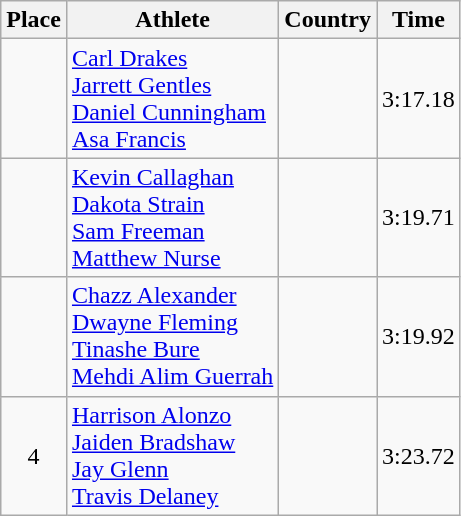<table class="wikitable">
<tr>
<th>Place</th>
<th>Athlete</th>
<th>Country</th>
<th>Time</th>
</tr>
<tr>
<td align=center></td>
<td><a href='#'>Carl Drakes</a><br><a href='#'>Jarrett Gentles</a><br><a href='#'>Daniel Cunningham</a><br><a href='#'>Asa Francis</a></td>
<td></td>
<td>3:17.18</td>
</tr>
<tr>
<td align=center></td>
<td><a href='#'>Kevin Callaghan</a><br><a href='#'>Dakota Strain</a><br><a href='#'>Sam Freeman</a><br><a href='#'>Matthew Nurse</a></td>
<td></td>
<td>3:19.71</td>
</tr>
<tr>
<td align=center></td>
<td><a href='#'>Chazz Alexander</a><br><a href='#'>Dwayne Fleming</a><br><a href='#'>Tinashe Bure</a><br><a href='#'>Mehdi Alim Guerrah</a></td>
<td></td>
<td>3:19.92</td>
</tr>
<tr>
<td align=center>4</td>
<td><a href='#'>Harrison Alonzo</a><br><a href='#'>Jaiden Bradshaw</a><br><a href='#'>Jay Glenn</a><br><a href='#'>Travis Delaney</a></td>
<td></td>
<td>3:23.72</td>
</tr>
</table>
